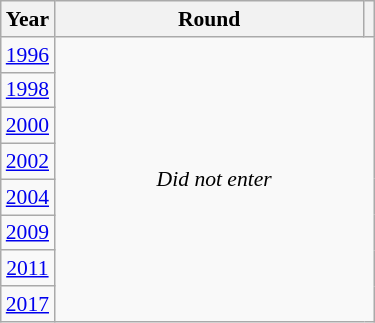<table class="wikitable" style="text-align: center; font-size:90%">
<tr>
<th>Year</th>
<th style="width:200px">Round</th>
<th></th>
</tr>
<tr>
<td><a href='#'>1996</a></td>
<td colspan="2" rowspan="8"><em>Did not enter</em></td>
</tr>
<tr>
<td><a href='#'>1998</a></td>
</tr>
<tr>
<td><a href='#'>2000</a></td>
</tr>
<tr>
<td><a href='#'>2002</a></td>
</tr>
<tr>
<td><a href='#'>2004</a></td>
</tr>
<tr>
<td><a href='#'>2009</a></td>
</tr>
<tr>
<td><a href='#'>2011</a></td>
</tr>
<tr>
<td><a href='#'>2017</a></td>
</tr>
</table>
